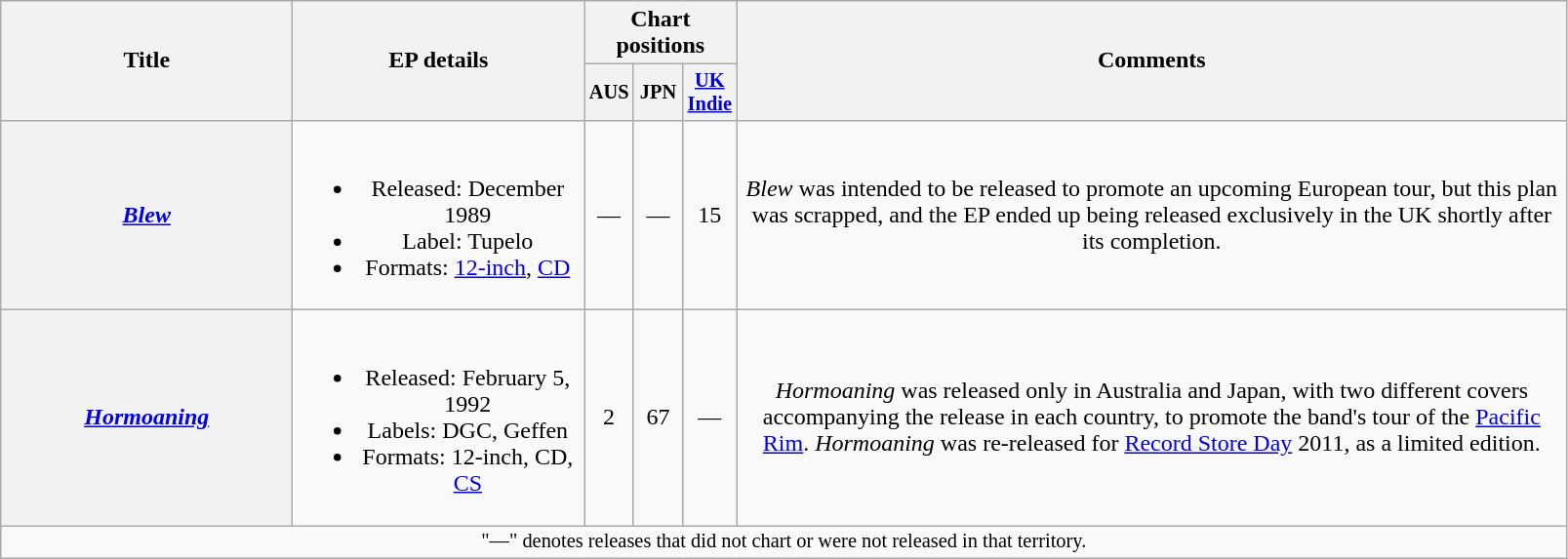<table class="wikitable plainrowheaders" style="text-align:center;">
<tr>
<th scope="col" rowspan="2" style="width:12em;">Title</th>
<th rowspan="2" style="width:12em;">EP details</th>
<th colspan="3">Chart positions</th>
<th scope="col" rowspan="2" style="width:35em;">Comments</th>
</tr>
<tr>
<th style="width:2em;font-size:85%">AUS<br></th>
<th style="width:2em;font-size:85%">JPN<br></th>
<th style="width:2em;font-size:85%"><a href='#'>UK<br>Indie</a><br></th>
</tr>
<tr>
<th scope="row"><em><a href='#'>Blew</a></em></th>
<td><br><ul><li>Released: December 1989</li><li>Label: Tupelo</li><li>Formats: <a href='#'>12-inch</a>, <a href='#'>CD</a></li></ul></td>
<td>—</td>
<td>—</td>
<td>15</td>
<td><em>Blew</em> was intended to be released to promote an upcoming European tour, but this plan was scrapped, and the EP ended up being released exclusively in the UK shortly after its completion.</td>
</tr>
<tr>
<th scope="row"><em><a href='#'>Hormoaning</a></em></th>
<td><br><ul><li>Released: February 5, 1992</li><li>Labels: DGC, Geffen</li><li>Formats: 12-inch, CD, <a href='#'>CS</a></li></ul></td>
<td>2</td>
<td>67</td>
<td>—</td>
<td><em>Hormoaning</em> was released only in Australia and Japan, with two different covers accompanying the release in each country, to promote the band's tour of the <a href='#'>Pacific Rim</a>. <em>Hormoaning</em> was re-released for <a href='#'>Record Store Day</a> 2011, as a limited edition.</td>
</tr>
<tr>
<td colspan="6" style="text-align:center; font-size:85%">"—" denotes releases that did not chart or were not released in that territory.</td>
</tr>
</table>
